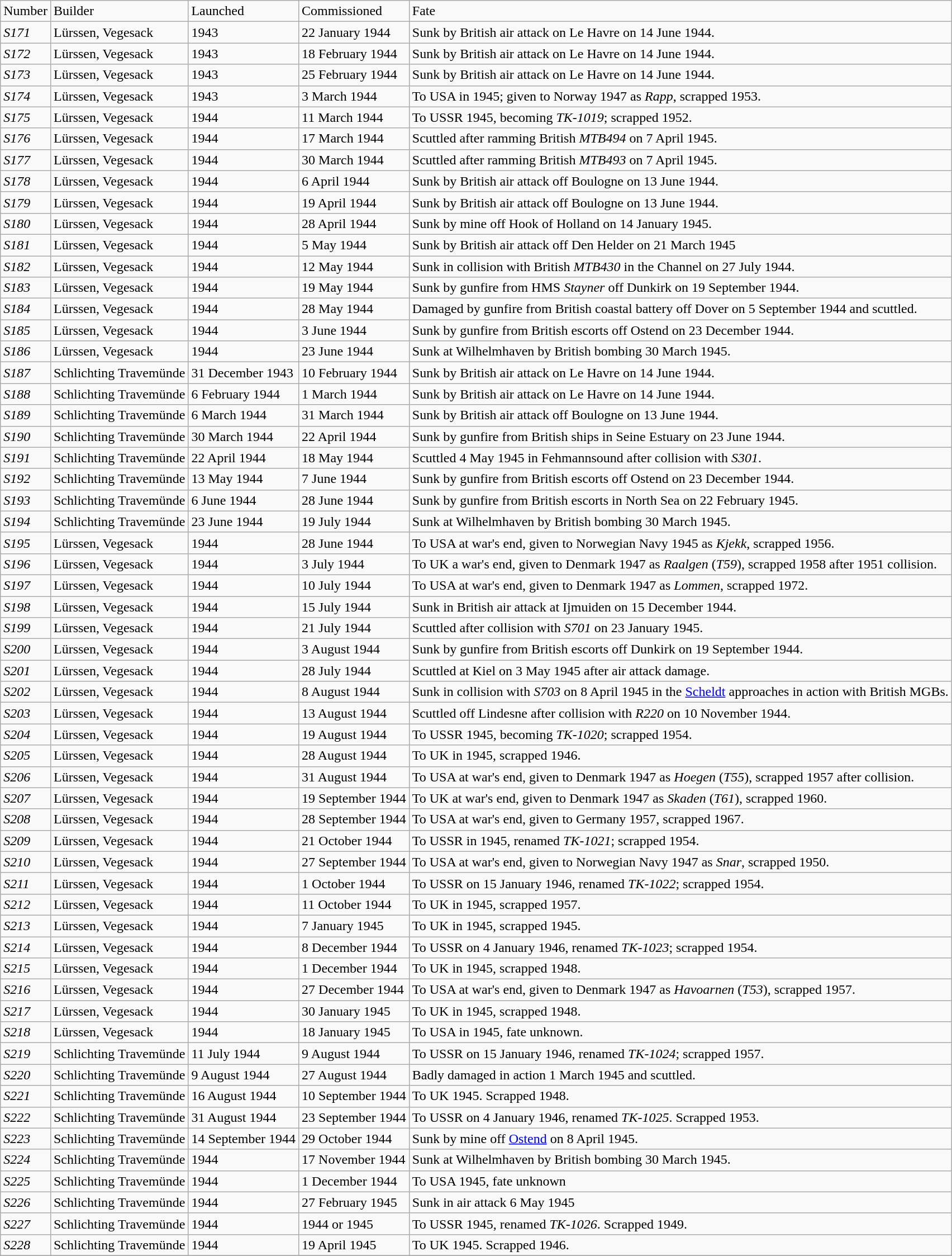<table class="wikitable" style="text-align:left">
<tr>
<td>Number</td>
<td>Builder</td>
<td>Launched</td>
<td>Commissioned</td>
<td>Fate</td>
</tr>
<tr>
<td><em>S171</em></td>
<td>Lürssen, Vegesack</td>
<td>1943</td>
<td>22 January 1944</td>
<td>Sunk by British air attack on Le Havre on 14 June 1944.</td>
</tr>
<tr>
<td><em>S172</em></td>
<td>Lürssen, Vegesack</td>
<td>1943</td>
<td>18 February 1944</td>
<td>Sunk by British air attack on Le Havre on 14 June 1944.</td>
</tr>
<tr>
<td><em>S173</em></td>
<td>Lürssen, Vegesack</td>
<td>1943</td>
<td>25 February 1944</td>
<td>Sunk by British air attack on Le Havre on 14 June 1944.</td>
</tr>
<tr>
<td><em>S174</em></td>
<td>Lürssen, Vegesack</td>
<td>1943</td>
<td>3 March 1944</td>
<td>To USA in 1945; given to Norway 1947 as <em>Rapp</em>, scrapped 1953.</td>
</tr>
<tr>
<td><em>S175</em></td>
<td>Lürssen, Vegesack</td>
<td>1944</td>
<td>11 March 1944</td>
<td>To USSR 1945, becoming <em>TK-1019</em>; scrapped 1952.</td>
</tr>
<tr>
<td><em>S176</em></td>
<td>Lürssen, Vegesack</td>
<td>1944</td>
<td>17 March 1944</td>
<td>Scuttled after ramming British <em>MTB494</em> on 7 April 1945.</td>
</tr>
<tr>
<td><em>S177</em></td>
<td>Lürssen, Vegesack</td>
<td>1944</td>
<td>30 March 1944</td>
<td>Scuttled after ramming British <em>MTB493</em> on 7 April 1945.</td>
</tr>
<tr>
<td><em>S178</em></td>
<td>Lürssen, Vegesack</td>
<td>1944</td>
<td>6 April 1944</td>
<td>Sunk by British air attack off Boulogne on 13 June 1944.</td>
</tr>
<tr>
<td><em>S179</em></td>
<td>Lürssen, Vegesack</td>
<td>1944</td>
<td>19 April 1944</td>
<td>Sunk by British air attack off Boulogne on 13 June 1944.</td>
</tr>
<tr>
<td><em>S180</em></td>
<td>Lürssen, Vegesack</td>
<td>1944</td>
<td>28 April 1944</td>
<td>Sunk by mine off Hook of Holland on 14 January 1945.</td>
</tr>
<tr>
<td><em>S181</em></td>
<td>Lürssen, Vegesack</td>
<td>1944</td>
<td>5 May 1944</td>
<td>Sunk by British air attack off Den Helder on 21 March 1945</td>
</tr>
<tr>
<td><em>S182</em></td>
<td>Lürssen, Vegesack</td>
<td>1944</td>
<td>12 May 1944</td>
<td>Sunk in collision with British <em>MTB430</em> in the Channel on 27 July 1944.</td>
</tr>
<tr>
<td><em>S183</em></td>
<td>Lürssen, Vegesack</td>
<td>1944</td>
<td>19 May 1944</td>
<td>Sunk by gunfire from HMS <em>Stayner</em> off Dunkirk on 19 September 1944.</td>
</tr>
<tr>
<td><em>S184</em></td>
<td>Lürssen, Vegesack</td>
<td>1944</td>
<td>28 May 1944</td>
<td>Damaged by gunfire from British coastal battery off Dover on 5 September 1944 and scuttled.</td>
</tr>
<tr>
<td><em>S185</em></td>
<td>Lürssen, Vegesack</td>
<td>1944</td>
<td>3 June 1944</td>
<td>Sunk by gunfire from British escorts off Ostend on 23 December 1944.</td>
</tr>
<tr>
<td><em>S186</em></td>
<td>Lürssen, Vegesack</td>
<td>1944</td>
<td>23 June 1944</td>
<td>Sunk at Wilhelmhaven by British bombing 30 March 1945.</td>
</tr>
<tr>
<td><em>S187</em></td>
<td>Schlichting Travemünde</td>
<td>31 December 1943</td>
<td>10 February 1944</td>
<td>Sunk by British air attack on Le Havre on 14 June 1944.</td>
</tr>
<tr>
<td><em>S188</em></td>
<td>Schlichting Travemünde</td>
<td>6 February 1944</td>
<td>1 March 1944</td>
<td>Sunk by British air attack on Le Havre on 14 June 1944.</td>
</tr>
<tr>
<td><em>S189</em></td>
<td>Schlichting Travemünde</td>
<td>6 March 1944</td>
<td>31 March 1944</td>
<td>Sunk by British air attack off Boulogne on 13 June 1944.</td>
</tr>
<tr>
<td><em>S190</em></td>
<td>Schlichting Travemünde</td>
<td>30 March 1944</td>
<td>22 April 1944</td>
<td>Sunk by gunfire from British ships in Seine Estuary on 23 June 1944.</td>
</tr>
<tr>
<td><em>S191</em></td>
<td>Schlichting Travemünde</td>
<td>22 April 1944</td>
<td>18 May 1944</td>
<td>Scuttled 4 May 1945 in Fehmannsound after collision with <em>S301</em>.</td>
</tr>
<tr>
<td><em>S192</em></td>
<td>Schlichting Travemünde</td>
<td>13 May 1944</td>
<td>7 June 1944</td>
<td>Sunk by gunfire from British escorts off Ostend on 23 December 1944.</td>
</tr>
<tr>
<td><em>S193</em></td>
<td>Schlichting Travemünde</td>
<td>6 June 1944</td>
<td>28 June 1944</td>
<td>Sunk by gunfire from British escorts in North Sea on 22 February 1945.</td>
</tr>
<tr>
<td><em>S194</em></td>
<td>Schlichting Travemünde</td>
<td>23 June 1944</td>
<td>19 July 1944</td>
<td>Sunk at Wilhelmhaven by British bombing 30 March 1945.</td>
</tr>
<tr>
<td><em>S195</em></td>
<td>Lürssen, Vegesack</td>
<td>1944</td>
<td>28 June 1944</td>
<td>To USA at war's end, given to Norwegian Navy 1945 as <em>Kjekk</em>, scrapped 1956.</td>
</tr>
<tr>
<td><em>S196</em></td>
<td>Lürssen, Vegesack</td>
<td>1944</td>
<td>3 July 1944</td>
<td>To UK a war's end, given to Denmark 1947 as <em>Raalgen</em> (<em>T59</em>), scrapped 1958 after 1951 collision.</td>
</tr>
<tr>
<td><em>S197</em></td>
<td>Lürssen, Vegesack</td>
<td>1944</td>
<td>10 July 1944</td>
<td>To USA at war's end, given to Denmark 1947 as <em>Lommen</em>, scrapped 1972.</td>
</tr>
<tr>
<td><em>S198</em></td>
<td>Lürssen, Vegesack</td>
<td>1944</td>
<td>15 July 1944</td>
<td>Sunk in British air attack at Ijmuiden on 15 December 1944.</td>
</tr>
<tr>
<td><em>S199</em></td>
<td>Lürssen, Vegesack</td>
<td>1944</td>
<td>21 July 1944</td>
<td>Scuttled after collision with <em>S701</em> on 23 January 1945.</td>
</tr>
<tr>
<td><em>S200</em></td>
<td>Lürssen, Vegesack</td>
<td>1944</td>
<td>3 August 1944</td>
<td>Sunk by gunfire from British escorts off Dunkirk on 19 September 1944.</td>
</tr>
<tr>
<td><em>S201</em></td>
<td>Lürssen, Vegesack</td>
<td>1944</td>
<td>28 July 1944</td>
<td>Scuttled at Kiel on 3 May 1945 after air attack damage.</td>
</tr>
<tr>
<td><em>S202</em></td>
<td>Lürssen, Vegesack</td>
<td>1944</td>
<td>8 August 1944</td>
<td>Sunk in collision with <em>S703</em> on 8 April 1945 in the <a href='#'>Scheldt</a> approaches in action with British MGBs.</td>
</tr>
<tr>
<td><em>S203</em></td>
<td>Lürssen, Vegesack</td>
<td>1944</td>
<td>13 August 1944</td>
<td>Scuttled off Lindesne after collision with <em>R220</em> on 10 November 1944.</td>
</tr>
<tr>
<td><em>S204</em></td>
<td>Lürssen, Vegesack</td>
<td>1944</td>
<td>19 August 1944</td>
<td>To USSR 1945, becoming <em>TK-1020</em>; scrapped 1954.</td>
</tr>
<tr>
<td><em>S205</em></td>
<td>Lürssen, Vegesack</td>
<td>1944</td>
<td>28 August 1944</td>
<td>To UK in 1945, scrapped 1946.</td>
</tr>
<tr>
<td><em>S206</em></td>
<td>Lürssen, Vegesack</td>
<td>1944</td>
<td>31 August 1944</td>
<td>To USA at war's end, given to Denmark 1947 as <em>Hoegen</em> (<em>T55</em>), scrapped 1957 after collision.</td>
</tr>
<tr>
<td><em>S207</em></td>
<td>Lürssen, Vegesack</td>
<td>1944</td>
<td>19 September 1944</td>
<td>To UK at war's end, given to Denmark 1947 as <em>Skaden</em> (<em>T61</em>), scrapped 1960.</td>
</tr>
<tr>
<td><em>S208</em></td>
<td>Lürssen, Vegesack</td>
<td>1944</td>
<td>28 September 1944</td>
<td>To USA at war's end, given to Germany 1957, scrapped 1967.</td>
</tr>
<tr>
<td><em>S209</em></td>
<td>Lürssen, Vegesack</td>
<td>1944</td>
<td>21 October 1944</td>
<td>To USSR in 1945, renamed <em>TK-1021</em>; scrapped 1954.</td>
</tr>
<tr>
<td><em>S210</em></td>
<td>Lürssen, Vegesack</td>
<td>1944</td>
<td>27 September 1944</td>
<td>To USA at war's end, given to Norwegian Navy 1947 as <em>Snar</em>, scrapped 1950.</td>
</tr>
<tr>
<td><em>S211</em></td>
<td>Lürssen, Vegesack</td>
<td>1944</td>
<td>1 October 1944</td>
<td>To USSR on 15 January 1946, renamed <em>TK-1022</em>; scrapped 1954.</td>
</tr>
<tr>
<td><em>S212</em></td>
<td>Lürssen, Vegesack</td>
<td>1944</td>
<td>11 October 1944</td>
<td>To UK in 1945, scrapped 1957.</td>
</tr>
<tr>
<td><em>S213</em></td>
<td>Lürssen, Vegesack</td>
<td>1944</td>
<td>7 January 1945</td>
<td>To UK in 1945, scrapped 1945.</td>
</tr>
<tr>
<td><em>S214</em></td>
<td>Lürssen, Vegesack</td>
<td>1944</td>
<td>8 December 1944</td>
<td>To USSR on 4 January 1946, renamed <em>TK-1023</em>; scrapped 1954.</td>
</tr>
<tr>
<td><em>S215</em></td>
<td>Lürssen, Vegesack</td>
<td>1944</td>
<td>1 December 1944</td>
<td>To UK in 1945, scrapped 1948.</td>
</tr>
<tr>
<td><em>S216</em></td>
<td>Lürssen, Vegesack</td>
<td>1944</td>
<td>27 December 1944</td>
<td>To USA at war's end, given to Denmark 1947 as <em>Havoarnen</em> (<em>T53</em>), scrapped 1957.</td>
</tr>
<tr>
<td><em>S217</em></td>
<td>Lürssen, Vegesack</td>
<td>1944</td>
<td>30 January 1945</td>
<td>To UK in 1945, scrapped 1948.</td>
</tr>
<tr>
<td><em>S218</em></td>
<td>Lürssen, Vegesack</td>
<td>1944</td>
<td>18 January 1945</td>
<td>To USA in 1945, fate unknown.</td>
</tr>
<tr>
<td><em>S219</em></td>
<td>Schlichting Travemünde</td>
<td>11 July 1944</td>
<td>9 August 1944</td>
<td>To USSR on 15 January 1946, renamed <em>TK-1024</em>; scrapped 1957.</td>
</tr>
<tr>
<td><em>S220</em></td>
<td>Schlichting Travemünde</td>
<td>9 August 1944</td>
<td>27 August 1944</td>
<td>Badly damaged in action 1 March 1945 and scuttled.</td>
</tr>
<tr>
<td><em>S221</em></td>
<td>Schlichting Travemünde</td>
<td>16 August 1944</td>
<td>10 September 1944</td>
<td>To UK 1945. Scrapped 1948.</td>
</tr>
<tr>
<td><em>S222</em></td>
<td>Schlichting Travemünde</td>
<td>31 August 1944</td>
<td>23 September 1944</td>
<td>To USSR on 4 January 1946, renamed <em>TK-1025</em>. Scrapped 1953.</td>
</tr>
<tr>
<td><em>S223</em></td>
<td>Schlichting Travemünde</td>
<td>14 September 1944</td>
<td>29 October 1944</td>
<td>Sunk by mine off <a href='#'>Ostend</a> on 8 April 1945.</td>
</tr>
<tr>
<td><em>S224</em></td>
<td>Schlichting Travemünde</td>
<td>1944</td>
<td>17 November 1944</td>
<td>Sunk at Wilhelmhaven by British bombing 30 March 1945.</td>
</tr>
<tr>
<td><em>S225</em></td>
<td>Schlichting Travemünde</td>
<td>1944</td>
<td>1 December 1944</td>
<td>To USA 1945, fate unknown</td>
</tr>
<tr>
<td><em>S226</em></td>
<td>Schlichting Travemünde</td>
<td>1944</td>
<td>27 February 1945</td>
<td>Sunk in air attack 6 May 1945</td>
</tr>
<tr>
<td><em>S227</em></td>
<td>Schlichting Travemünde</td>
<td>1944</td>
<td>1944 or 1945</td>
<td>To USSR 1945, renamed <em>TK-1026</em>. Scrapped 1949.</td>
</tr>
<tr>
<td><em>S228</em></td>
<td>Schlichting Travemünde</td>
<td>1944</td>
<td>19 April 1945</td>
<td>To UK 1945. Scrapped 1946.</td>
</tr>
<tr>
</tr>
</table>
